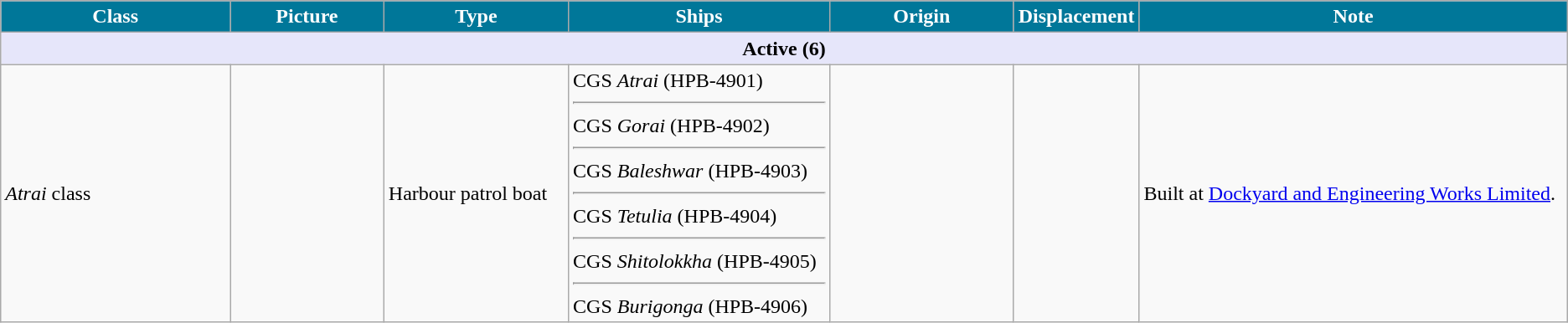<table class="wikitable">
<tr>
<th style="color:#fff; background:#079; width:15%;">Class</th>
<th style="color:#fff; background:#079; width:10%;">Picture</th>
<th style="color:#fff; background:#079; width:12%;">Type</th>
<th style="color:#fff; background:#079; width:17%;">Ships</th>
<th style="color:#fff; background:#079; width:12%;">Origin</th>
<th style="color:#fff; background:#079; width:6%;">Displacement</th>
<th style="color:#fff; background:#079; width:28%;">Note</th>
</tr>
<tr>
<th colspan="7" style="background: lavender;">Active (6)</th>
</tr>
<tr>
<td><em>Atrai</em> class</td>
<td></td>
<td>Harbour patrol boat</td>
<td>CGS <em>Atrai</em> (HPB-4901)<hr>CGS <em>Gorai</em> (HPB-4902)<hr>CGS <em>Baleshwar</em> (HPB-4903)<hr>CGS <em>Tetulia</em> (HPB-4904)<hr>CGS <em>Shitolokkha</em> (HPB-4905)<hr>CGS <em>Burigonga</em> (HPB-4906)</td>
<td></td>
<td></td>
<td>Built at <a href='#'>Dockyard and Engineering Works Limited</a>.</td>
</tr>
</table>
